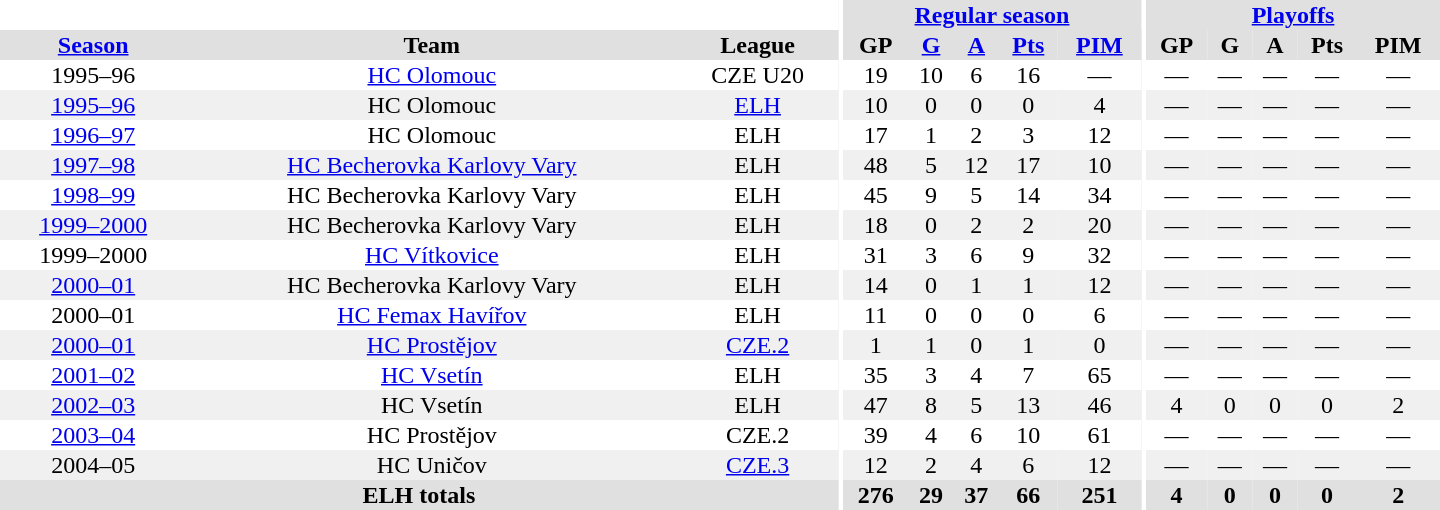<table border="0" cellpadding="1" cellspacing="0" style="text-align:center; width:60em">
<tr bgcolor="#e0e0e0">
<th colspan="3" bgcolor="#ffffff"></th>
<th rowspan="99" bgcolor="#ffffff"></th>
<th colspan="5"><a href='#'>Regular season</a></th>
<th rowspan="99" bgcolor="#ffffff"></th>
<th colspan="5"><a href='#'>Playoffs</a></th>
</tr>
<tr bgcolor="#e0e0e0">
<th><a href='#'>Season</a></th>
<th>Team</th>
<th>League</th>
<th>GP</th>
<th><a href='#'>G</a></th>
<th><a href='#'>A</a></th>
<th><a href='#'>Pts</a></th>
<th><a href='#'>PIM</a></th>
<th>GP</th>
<th>G</th>
<th>A</th>
<th>Pts</th>
<th>PIM</th>
</tr>
<tr>
<td>1995–96</td>
<td><a href='#'>HC Olomouc</a></td>
<td>CZE U20</td>
<td>19</td>
<td>10</td>
<td>6</td>
<td>16</td>
<td>—</td>
<td>—</td>
<td>—</td>
<td>—</td>
<td>—</td>
<td>—</td>
</tr>
<tr bgcolor="#f0f0f0">
<td><a href='#'>1995–96</a></td>
<td>HC Olomouc</td>
<td><a href='#'>ELH</a></td>
<td>10</td>
<td>0</td>
<td>0</td>
<td>0</td>
<td>4</td>
<td>—</td>
<td>—</td>
<td>—</td>
<td>—</td>
<td>—</td>
</tr>
<tr>
<td><a href='#'>1996–97</a></td>
<td>HC Olomouc</td>
<td>ELH</td>
<td>17</td>
<td>1</td>
<td>2</td>
<td>3</td>
<td>12</td>
<td>—</td>
<td>—</td>
<td>—</td>
<td>—</td>
<td>—</td>
</tr>
<tr bgcolor="#f0f0f0">
<td><a href='#'>1997–98</a></td>
<td><a href='#'>HC Becherovka Karlovy Vary</a></td>
<td>ELH</td>
<td>48</td>
<td>5</td>
<td>12</td>
<td>17</td>
<td>10</td>
<td>—</td>
<td>—</td>
<td>—</td>
<td>—</td>
<td>—</td>
</tr>
<tr>
<td><a href='#'>1998–99</a></td>
<td>HC Becherovka Karlovy Vary</td>
<td>ELH</td>
<td>45</td>
<td>9</td>
<td>5</td>
<td>14</td>
<td>34</td>
<td>—</td>
<td>—</td>
<td>—</td>
<td>—</td>
<td>—</td>
</tr>
<tr bgcolor="#f0f0f0">
<td><a href='#'>1999–2000</a></td>
<td>HC Becherovka Karlovy Vary</td>
<td>ELH</td>
<td>18</td>
<td>0</td>
<td>2</td>
<td>2</td>
<td>20</td>
<td>—</td>
<td>—</td>
<td>—</td>
<td>—</td>
<td>—</td>
</tr>
<tr>
<td>1999–2000</td>
<td><a href='#'>HC Vítkovice</a></td>
<td>ELH</td>
<td>31</td>
<td>3</td>
<td>6</td>
<td>9</td>
<td>32</td>
<td>—</td>
<td>—</td>
<td>—</td>
<td>—</td>
<td>—</td>
</tr>
<tr bgcolor="#f0f0f0">
<td><a href='#'>2000–01</a></td>
<td>HC Becherovka Karlovy Vary</td>
<td>ELH</td>
<td>14</td>
<td>0</td>
<td>1</td>
<td>1</td>
<td>12</td>
<td>—</td>
<td>—</td>
<td>—</td>
<td>—</td>
<td>—</td>
</tr>
<tr>
<td>2000–01</td>
<td><a href='#'>HC Femax Havířov</a></td>
<td>ELH</td>
<td>11</td>
<td>0</td>
<td>0</td>
<td>0</td>
<td>6</td>
<td>—</td>
<td>—</td>
<td>—</td>
<td>—</td>
<td>—</td>
</tr>
<tr bgcolor="#f0f0f0">
<td><a href='#'>2000–01</a></td>
<td><a href='#'>HC Prostějov</a></td>
<td><a href='#'>CZE.2</a></td>
<td>1</td>
<td>1</td>
<td>0</td>
<td>1</td>
<td>0</td>
<td>—</td>
<td>—</td>
<td>—</td>
<td>—</td>
<td>—</td>
</tr>
<tr>
<td><a href='#'>2001–02</a></td>
<td><a href='#'>HC Vsetín</a></td>
<td>ELH</td>
<td>35</td>
<td>3</td>
<td>4</td>
<td>7</td>
<td>65</td>
<td>—</td>
<td>—</td>
<td>—</td>
<td>—</td>
<td>—</td>
</tr>
<tr bgcolor="#f0f0f0">
<td><a href='#'>2002–03</a></td>
<td>HC Vsetín</td>
<td>ELH</td>
<td>47</td>
<td>8</td>
<td>5</td>
<td>13</td>
<td>46</td>
<td>4</td>
<td>0</td>
<td>0</td>
<td>0</td>
<td>2</td>
</tr>
<tr>
<td><a href='#'>2003–04</a></td>
<td>HC Prostějov</td>
<td>CZE.2</td>
<td>39</td>
<td>4</td>
<td>6</td>
<td>10</td>
<td>61</td>
<td>—</td>
<td>—</td>
<td>—</td>
<td>—</td>
<td>—</td>
</tr>
<tr bgcolor="#f0f0f0">
<td>2004–05</td>
<td>HC Uničov</td>
<td><a href='#'>CZE.3</a></td>
<td>12</td>
<td>2</td>
<td>4</td>
<td>6</td>
<td>12</td>
<td>—</td>
<td>—</td>
<td>—</td>
<td>—</td>
<td>—</td>
</tr>
<tr bgcolor="#e0e0e0">
<th colspan="3">ELH totals</th>
<th>276</th>
<th>29</th>
<th>37</th>
<th>66</th>
<th>251</th>
<th>4</th>
<th>0</th>
<th>0</th>
<th>0</th>
<th>2</th>
</tr>
</table>
